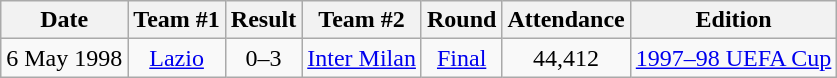<table class="wikitable plainrowheaders sortable" style="text-align:center">
<tr>
<th>Date</th>
<th>Team #1</th>
<th>Result</th>
<th>Team #2</th>
<th>Round</th>
<th>Attendance</th>
<th>Edition</th>
</tr>
<tr>
<td>6 May 1998</td>
<td> <a href='#'>Lazio</a></td>
<td>0–3</td>
<td> <a href='#'>Inter Milan</a></td>
<td><a href='#'>Final</a></td>
<td>44,412</td>
<td><a href='#'>1997–98 UEFA Cup</a></td>
</tr>
</table>
